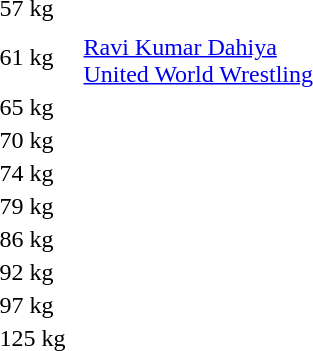<table>
<tr>
<td rowspan=2>57 kg</td>
<td rowspan=2></td>
<td rowspan=2></td>
<td></td>
</tr>
<tr>
<td></td>
</tr>
<tr>
<td rowspan=2>61 kg</td>
<td rowspan=2></td>
<td rowspan=2></td>
<td></td>
</tr>
<tr>
<td><a href='#'>Ravi Kumar Dahiya</a><br><a href='#'>United World Wrestling</a></td>
</tr>
<tr>
<td rowspan=2>65 kg</td>
<td rowspan=2></td>
<td rowspan=2></td>
<td></td>
</tr>
<tr>
<td></td>
</tr>
<tr>
<td rowspan=2>70 kg</td>
<td rowspan=2></td>
<td rowspan=2></td>
<td></td>
</tr>
<tr>
<td></td>
</tr>
<tr>
<td rowspan=2>74 kg</td>
<td rowspan=2></td>
<td rowspan=2></td>
<td></td>
</tr>
<tr>
<td></td>
</tr>
<tr>
<td rowspan=2>79 kg</td>
<td rowspan=2></td>
<td rowspan=2></td>
<td></td>
</tr>
<tr>
<td></td>
</tr>
<tr>
<td rowspan=2>86 kg</td>
<td rowspan=2></td>
<td rowspan=2></td>
<td></td>
</tr>
<tr>
<td></td>
</tr>
<tr>
<td rowspan=2>92 kg</td>
<td rowspan=2></td>
<td rowspan=2></td>
<td></td>
</tr>
<tr>
<td></td>
</tr>
<tr>
<td rowspan=2>97 kg</td>
<td rowspan=2></td>
<td rowspan=2></td>
<td></td>
</tr>
<tr>
<td></td>
</tr>
<tr>
<td>125 kg</td>
<td></td>
<td></td>
<td></td>
</tr>
</table>
